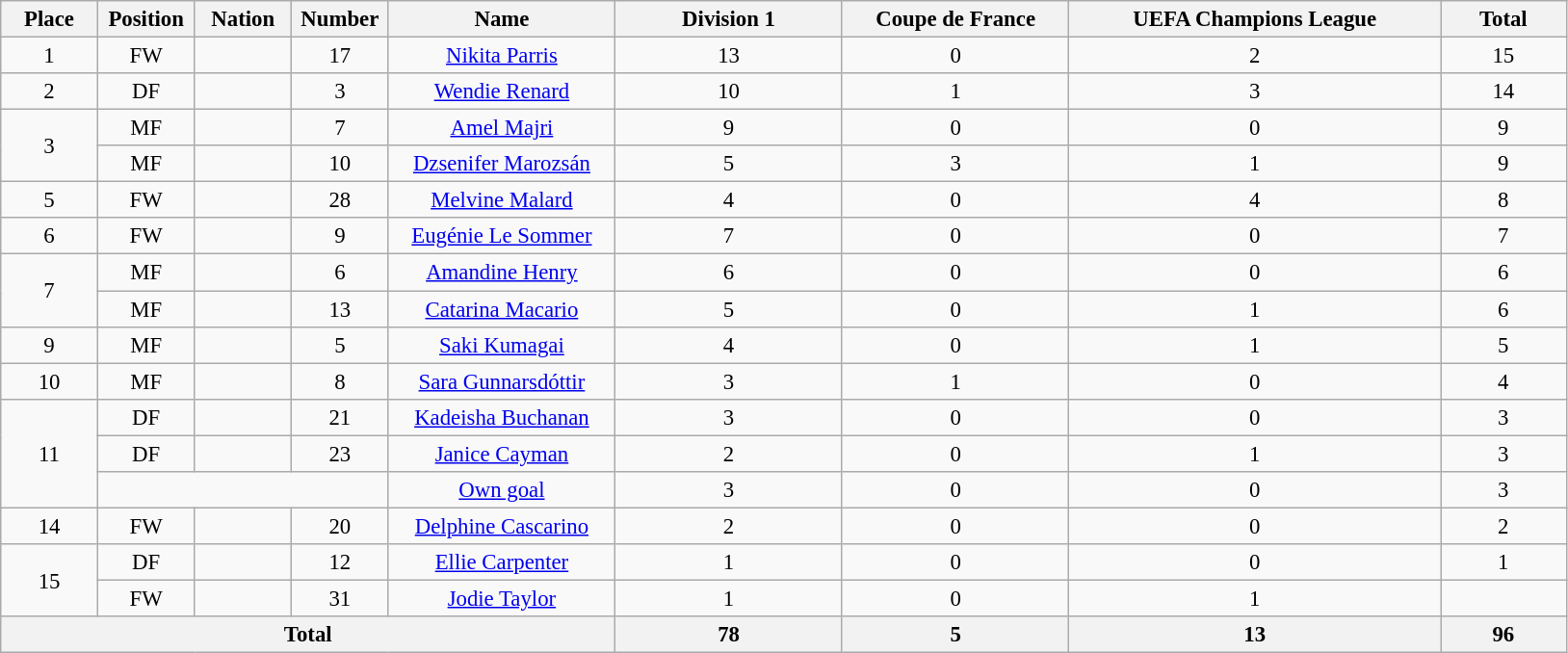<table class="wikitable" style="font-size: 95%; text-align: center;">
<tr>
<th width=60>Place</th>
<th width=60>Position</th>
<th width=60>Nation</th>
<th width=60>Number</th>
<th width=150>Name</th>
<th width=150>Division 1</th>
<th width=150>Coupe de France</th>
<th width=250>UEFA Champions League</th>
<th width=80>Total</th>
</tr>
<tr>
<td>1</td>
<td>FW</td>
<td></td>
<td>17</td>
<td><a href='#'>Nikita Parris</a></td>
<td>13</td>
<td>0</td>
<td>2</td>
<td>15</td>
</tr>
<tr>
<td>2</td>
<td>DF</td>
<td></td>
<td>3</td>
<td><a href='#'>Wendie Renard</a></td>
<td>10</td>
<td>1</td>
<td>3</td>
<td>14</td>
</tr>
<tr>
<td rowspan="2">3</td>
<td>MF</td>
<td></td>
<td>7</td>
<td><a href='#'>Amel Majri</a></td>
<td>9</td>
<td>0</td>
<td>0</td>
<td>9</td>
</tr>
<tr>
<td>MF</td>
<td></td>
<td>10</td>
<td><a href='#'>Dzsenifer Marozsán</a></td>
<td>5</td>
<td>3</td>
<td>1</td>
<td>9</td>
</tr>
<tr>
<td>5</td>
<td>FW</td>
<td></td>
<td>28</td>
<td><a href='#'>Melvine Malard</a></td>
<td>4</td>
<td>0</td>
<td>4</td>
<td>8</td>
</tr>
<tr>
<td>6</td>
<td>FW</td>
<td></td>
<td>9</td>
<td><a href='#'>Eugénie Le Sommer</a></td>
<td>7</td>
<td>0</td>
<td>0</td>
<td>7</td>
</tr>
<tr>
<td rowspan="2">7</td>
<td>MF</td>
<td></td>
<td>6</td>
<td><a href='#'>Amandine Henry</a></td>
<td>6</td>
<td>0</td>
<td>0</td>
<td>6</td>
</tr>
<tr>
<td>MF</td>
<td></td>
<td>13</td>
<td><a href='#'>Catarina Macario</a></td>
<td>5</td>
<td>0</td>
<td>1</td>
<td>6</td>
</tr>
<tr>
<td>9</td>
<td>MF</td>
<td></td>
<td>5</td>
<td><a href='#'>Saki Kumagai</a></td>
<td>4</td>
<td>0</td>
<td>1</td>
<td>5</td>
</tr>
<tr>
<td>10</td>
<td>MF</td>
<td></td>
<td>8</td>
<td><a href='#'>Sara Gunnarsdóttir</a></td>
<td>3</td>
<td>1</td>
<td>0</td>
<td>4</td>
</tr>
<tr>
<td rowspan="3">11</td>
<td>DF</td>
<td></td>
<td>21</td>
<td><a href='#'>Kadeisha Buchanan</a></td>
<td>3</td>
<td>0</td>
<td>0</td>
<td>3</td>
</tr>
<tr>
<td>DF</td>
<td></td>
<td>23</td>
<td><a href='#'>Janice Cayman</a></td>
<td>2</td>
<td>0</td>
<td>1</td>
<td>3</td>
</tr>
<tr>
<td colspan="3"></td>
<td><a href='#'>Own goal</a></td>
<td>3</td>
<td>0</td>
<td>0</td>
<td>3</td>
</tr>
<tr>
<td>14</td>
<td>FW</td>
<td></td>
<td>20</td>
<td><a href='#'>Delphine Cascarino</a></td>
<td>2</td>
<td>0</td>
<td>0</td>
<td>2</td>
</tr>
<tr>
<td rowspan="2">15</td>
<td>DF</td>
<td></td>
<td>12</td>
<td><a href='#'>Ellie Carpenter</a></td>
<td>1</td>
<td>0</td>
<td>0</td>
<td>1</td>
</tr>
<tr>
<td>FW</td>
<td></td>
<td>31</td>
<td><a href='#'>Jodie Taylor</a></td>
<td>1</td>
<td 0>0</td>
<td>1</td>
</tr>
<tr>
<th colspan=5>Total</th>
<th>78</th>
<th>5</th>
<th>13</th>
<th>96</th>
</tr>
</table>
